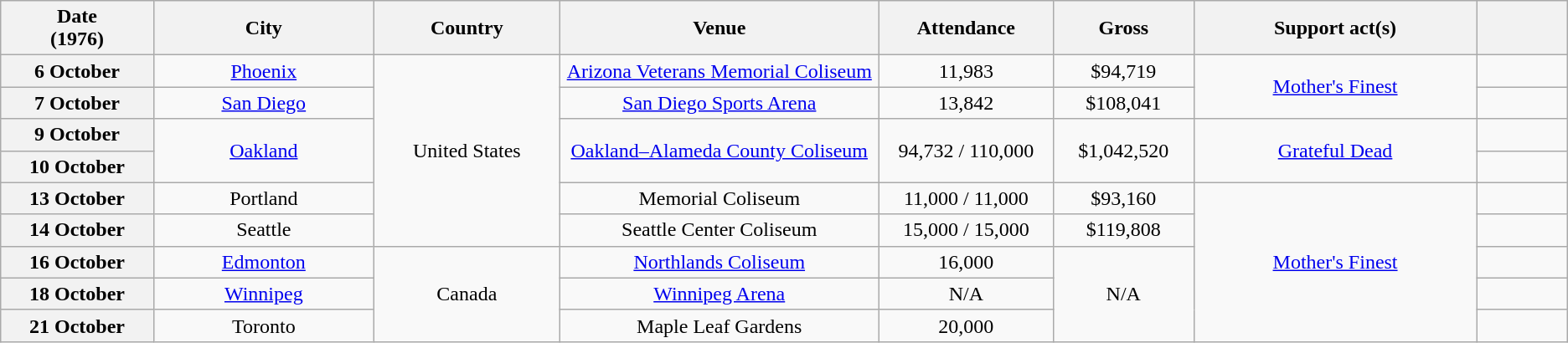<table class="wikitable plainrowheaders" style="text-align:center;">
<tr>
<th scope="col" style="width:8em;">Date<br>(1976)</th>
<th scope="col" style="width:12em;">City</th>
<th scope="col" style="width:10em;">Country</th>
<th scope="col" style="width:18em;">Venue</th>
<th scope="col" style="width:9em;">Attendance</th>
<th scope="col" style="width:7em;">Gross</th>
<th scope="col" style="width:16em;">Support act(s)</th>
<th scope="col" style="width:5em;" class="unsortable"></th>
</tr>
<tr>
<th scope="row">6 October</th>
<td><a href='#'>Phoenix</a></td>
<td rowspan="6">United States</td>
<td><a href='#'>Arizona Veterans Memorial Coliseum</a></td>
<td>11,983</td>
<td>$94,719</td>
<td rowspan="2"><a href='#'>Mother's Finest</a></td>
<td></td>
</tr>
<tr>
<th scope="row">7 October</th>
<td><a href='#'>San Diego</a></td>
<td><a href='#'>San Diego Sports Arena</a></td>
<td>13,842</td>
<td>$108,041</td>
<td></td>
</tr>
<tr>
<th scope="row">9 October</th>
<td rowspan="2"><a href='#'>Oakland</a></td>
<td rowspan="2"><a href='#'>Oakland–Alameda County Coliseum</a></td>
<td rowspan="2">94,732 / 110,000</td>
<td rowspan="2">$1,042,520</td>
<td rowspan="2"><a href='#'>Grateful Dead</a></td>
<td></td>
</tr>
<tr>
<th scope="row">10 October</th>
<td></td>
</tr>
<tr>
<th scope="row">13 October</th>
<td>Portland</td>
<td>Memorial Coliseum</td>
<td>11,000 / 11,000</td>
<td>$93,160</td>
<td rowspan="5"><a href='#'>Mother's Finest</a></td>
<td></td>
</tr>
<tr>
<th scope="row">14 October</th>
<td>Seattle</td>
<td>Seattle Center Coliseum</td>
<td>15,000 / 15,000</td>
<td>$119,808</td>
<td></td>
</tr>
<tr>
<th scope="row">16 October</th>
<td><a href='#'>Edmonton</a></td>
<td rowspan="3">Canada</td>
<td><a href='#'>Northlands Coliseum</a></td>
<td>16,000</td>
<td rowspan="3">N/A</td>
<td></td>
</tr>
<tr>
<th scope="row">18 October</th>
<td><a href='#'>Winnipeg</a></td>
<td><a href='#'>Winnipeg Arena</a></td>
<td>N/A</td>
<td></td>
</tr>
<tr>
<th scope="row">21 October</th>
<td>Toronto</td>
<td>Maple Leaf Gardens</td>
<td>20,000</td>
<td></td>
</tr>
</table>
